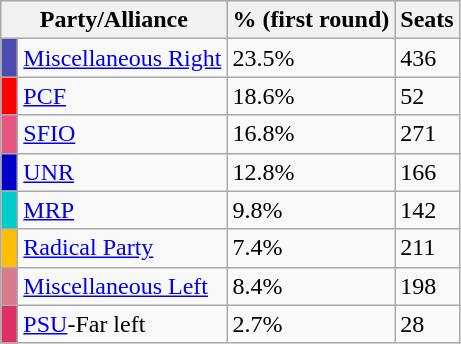<table class="wikitable">
<tr bgcolor=lightgrey>
<th colspan=2>Party/Alliance</th>
<th>% (first round)</th>
<th>Seats</th>
</tr>
<tr>
<td bgcolor="#4C4CB0"></td>
<td><a href='#'>Miscellaneous Right</a></td>
<td>23.5%</td>
<td>436</td>
</tr>
<tr>
<td bgcolor="#FF0000"></td>
<td><a href='#'>PCF</a></td>
<td>18.6%</td>
<td>52</td>
</tr>
<tr>
<td bgcolor="#E75480"> </td>
<td><a href='#'>SFIO</a></td>
<td>16.8%</td>
<td>271</td>
</tr>
<tr>
<td bgcolor="#0000C8"> </td>
<td><a href='#'>UNR</a></td>
<td>12.8%</td>
<td>166</td>
</tr>
<tr>
<td bgcolor="#00CCCC"></td>
<td><a href='#'>MRP</a></td>
<td>9.8%</td>
<td>142</td>
</tr>
<tr>
<td bgcolor="#FFBF00"></td>
<td><a href='#'>Radical Party</a></td>
<td>7.4%</td>
<td>211</td>
</tr>
<tr>
<td bgcolor="#DA7B8B"></td>
<td><a href='#'>Miscellaneous Left</a></td>
<td>8.4%</td>
<td>198</td>
</tr>
<tr>
<td bgcolor="#DE3163"></td>
<td><a href='#'>PSU</a>-Far left</td>
<td>2.7%</td>
<td>28</td>
</tr>
</table>
